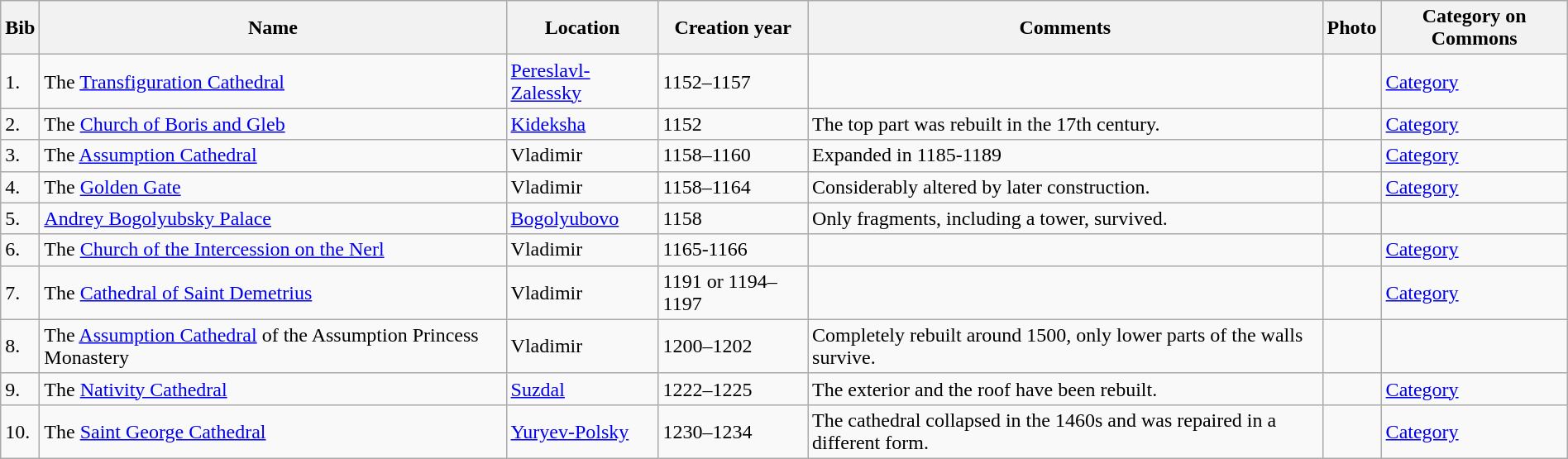<table class="wikitable sortable" width="100%">
<tr>
<th>Bib</th>
<th>Name</th>
<th>Location</th>
<th>Creation year</th>
<th>Comments</th>
<th>Photo</th>
<th>Category on Commons</th>
</tr>
<tr>
<td>1.</td>
<td>The <a href='#'>Transfiguration Cathedral</a></td>
<td><a href='#'>Pereslavl-Zalessky</a></td>
<td>1152–1157</td>
<td></td>
<td></td>
<td><a href='#'>Category</a></td>
</tr>
<tr>
<td>2.</td>
<td>The <a href='#'>Church of Boris and Gleb</a></td>
<td><a href='#'>Kideksha</a></td>
<td>1152</td>
<td>The top part was rebuilt in the 17th century.</td>
<td></td>
<td><a href='#'>Category</a></td>
</tr>
<tr>
<td>3.</td>
<td>The <a href='#'>Assumption Cathedral</a></td>
<td>Vladimir</td>
<td>1158–1160</td>
<td>Expanded in 1185-1189</td>
<td></td>
<td><a href='#'>Category</a></td>
</tr>
<tr>
<td>4.</td>
<td>The <a href='#'>Golden Gate</a></td>
<td>Vladimir</td>
<td>1158–1164</td>
<td>Considerably altered by later construction.</td>
<td></td>
<td><a href='#'>Category</a></td>
</tr>
<tr>
<td>5.</td>
<td><a href='#'>Andrey Bogolyubsky Palace</a></td>
<td><a href='#'>Bogolyubovo</a></td>
<td>1158</td>
<td>Only fragments, including a tower, survived.</td>
<td></td>
<td></td>
</tr>
<tr>
<td>6.</td>
<td>The <a href='#'>Church of the Intercession on the Nerl</a></td>
<td>Vladimir</td>
<td>1165-1166</td>
<td></td>
<td></td>
<td><a href='#'>Category</a></td>
</tr>
<tr>
<td>7.</td>
<td>The <a href='#'>Cathedral of Saint Demetrius</a></td>
<td>Vladimir</td>
<td>1191 or 1194–1197</td>
<td></td>
<td></td>
<td><a href='#'>Category</a></td>
</tr>
<tr>
<td>8.</td>
<td>The <a href='#'>Assumption Cathedral</a> of the Assumption Princess Monastery</td>
<td>Vladimir</td>
<td>1200–1202</td>
<td>Completely rebuilt around 1500, only lower parts of the walls survive.</td>
<td></td>
<td></td>
</tr>
<tr>
<td>9.</td>
<td>The <a href='#'>Nativity Cathedral</a></td>
<td><a href='#'>Suzdal</a></td>
<td>1222–1225</td>
<td>The exterior and the roof have been rebuilt.</td>
<td></td>
<td><a href='#'>Category</a></td>
</tr>
<tr>
<td>10.</td>
<td>The <a href='#'>Saint George Cathedral</a></td>
<td><a href='#'>Yuryev-Polsky</a></td>
<td>1230–1234</td>
<td>The cathedral collapsed in the 1460s and was repaired in a different form.</td>
<td></td>
<td><a href='#'>Category</a></td>
</tr>
</table>
